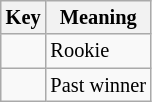<table class="wikitable" style="font-size: 85%;">
<tr>
<th>Key</th>
<th>Meaning</th>
</tr>
<tr>
<td align="center"><strong></strong></td>
<td>Rookie</td>
</tr>
<tr>
<td align="center"><strong></strong></td>
<td>Past winner</td>
</tr>
</table>
